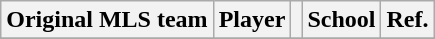<table class="wikitable sortable plainrowheaders" style="text-align:left">
<tr>
<th scope="col">Original MLS team</th>
<th scope="col">Player</th>
<th scope="col"></th>
<th scope="col">School</th>
<th class=unsortable>Ref.</th>
</tr>
<tr>
</tr>
</table>
